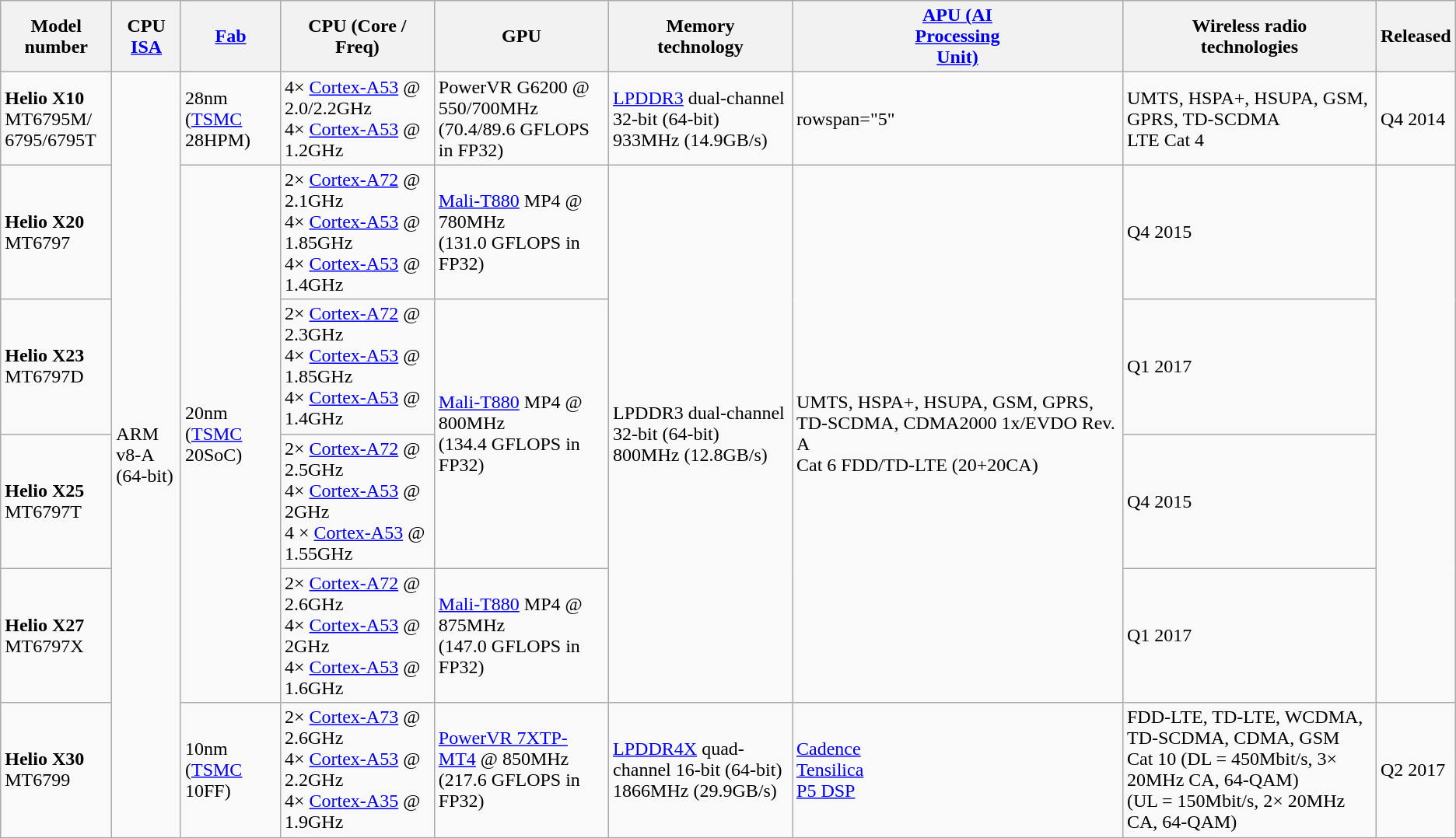<table class="wikitable">
<tr>
<th>Model number</th>
<th>CPU <a href='#'>ISA</a></th>
<th><a href='#'>Fab</a></th>
<th>CPU (Core / Freq)</th>
<th>GPU</th>
<th>Memory <br>technology</th>
<th><a href='#'>APU (AI <br>Processing <br>Unit)</a></th>
<th>Wireless radio <br>technologies</th>
<th>Released</th>
</tr>
<tr>
<td><b>Helio X10</b><br>MT6795M/ <br>6795/6795T</td>
<td rowspan="6">ARM v8-A<br>(64-bit)</td>
<td>28nm <br>(<a href='#'>TSMC</a> 28HPM)</td>
<td>4× <a href='#'>Cortex-A53</a> @ 2.0/2.2GHz<br>4× <a href='#'>Cortex-A53</a> @ 1.2GHz</td>
<td>PowerVR G6200 @ 550/700MHz<br>(70.4/89.6 GFLOPS in FP32)</td>
<td><a href='#'>LPDDR3</a> dual-channel 32-bit (64-bit)<br>933MHz (14.9GB/s)</td>
<td>rowspan="5" </td>
<td>UMTS, HSPA+, HSUPA, GSM, GPRS, TD-SCDMA<br>LTE Cat 4</td>
<td>Q4 2014</td>
</tr>
<tr>
<td><b>Helio X20</b><br>MT6797</td>
<td rowspan="4">20nm <br>(<a href='#'>TSMC</a> 20SoC)</td>
<td>2× <a href='#'>Cortex-A72</a> @ 2.1GHz<br>4× <a href='#'>Cortex-A53</a> @ 1.85GHz<br>4× <a href='#'>Cortex-A53</a> @ 1.4GHz</td>
<td><a href='#'>Mali-T880</a> MP4 @ 780MHz<br>(131.0 GFLOPS in FP32)</td>
<td rowspan="4">LPDDR3 dual-channel 32-bit (64-bit)<br>800MHz (12.8GB/s)</td>
<td rowspan="4">UMTS, HSPA+, HSUPA, GSM, GPRS, TD-SCDMA, CDMA2000 1x/EVDO Rev. A<br>Cat 6 FDD/TD-LTE (20+20CA)</td>
<td>Q4 2015</td>
</tr>
<tr>
<td><b>Helio X23</b><br>MT6797D</td>
<td>2× <a href='#'>Cortex-A72</a> @ 2.3GHz<br>4× <a href='#'>Cortex-A53</a> @ 1.85GHz<br>4× <a href='#'>Cortex-A53</a> @ 1.4GHz</td>
<td rowspan="2"><a href='#'>Mali-T880</a> MP4 @ 800MHz<br>(134.4 GFLOPS in FP32)</td>
<td>Q1 2017</td>
</tr>
<tr>
<td><b>Helio X25</b><br>MT6797T</td>
<td>2× <a href='#'>Cortex-A72</a> @ 2.5GHz<br>4× <a href='#'>Cortex-A53</a> @ 2GHz<br>4 × <a href='#'>Cortex-A53</a> @ 1.55GHz</td>
<td>Q4 2015</td>
</tr>
<tr>
<td><b>Helio X27</b><br>MT6797X</td>
<td>2× <a href='#'>Cortex-A72</a> @ 2.6GHz<br>4× <a href='#'>Cortex-A53</a> @ 2GHz<br>4× <a href='#'>Cortex-A53</a> @ 1.6GHz</td>
<td><a href='#'>Mali-T880</a> MP4 @ 875MHz<br>(147.0 GFLOPS in FP32)</td>
<td>Q1 2017</td>
</tr>
<tr>
<td><b>Helio X30</b><br>MT6799</td>
<td>10nm<br>(<a href='#'>TSMC</a> 10FF)</td>
<td>2× <a href='#'>Cortex-A73</a> @ 2.6GHz<br>4× <a href='#'>Cortex-A53</a> @ 2.2GHz<br>4× <a href='#'>Cortex-A35</a> @ 1.9GHz</td>
<td><a href='#'>PowerVR 7XTP-MT4</a> @ 850MHz<br>(217.6 GFLOPS in FP32)</td>
<td><a href='#'>LPDDR4X</a> quad-channel 16-bit (64-bit)<br>1866MHz (29.9GB/s)</td>
<td><a href='#'>Cadence <br>Tensilica <br>P5 DSP</a></td>
<td>FDD-LTE, TD-LTE, WCDMA, TD-SCDMA, CDMA, GSM<br>Cat 10 (DL = 450Mbit/s, 3× 20MHz CA, 64-QAM)<br>(UL = 150Mbit/s, 2× 20MHz CA, 64-QAM)</td>
<td>Q2 2017</td>
</tr>
<tr>
</tr>
</table>
